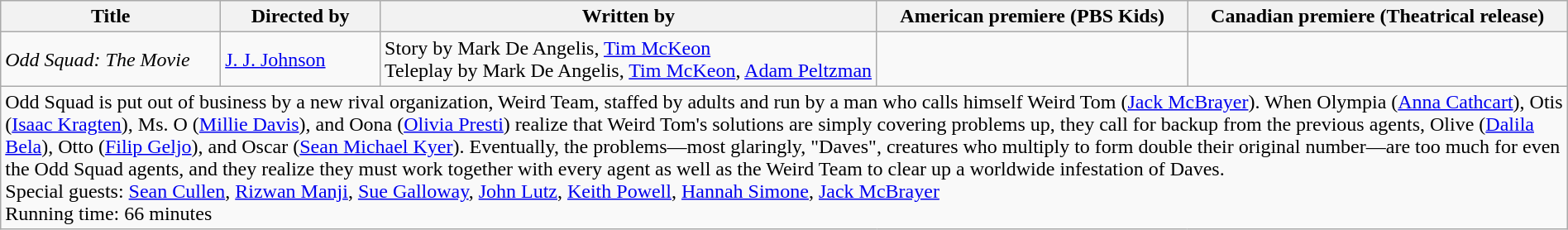<table class="wikitable" style="width:100%">
<tr>
<th>Title</th>
<th>Directed by</th>
<th>Written by</th>
<th>American premiere (PBS Kids)</th>
<th>Canadian premiere (Theatrical release)</th>
</tr>
<tr>
<td><em>Odd Squad: The Movie</em></td>
<td><a href='#'>J. J. Johnson</a></td>
<td>Story by Mark De Angelis, <a href='#'>Tim McKeon</a><br>Teleplay by Mark De Angelis, <a href='#'>Tim McKeon</a>, <a href='#'>Adam Peltzman</a></td>
<td></td>
<td></td>
</tr>
<tr>
<td colspan=5>Odd Squad is put out of business by a new rival organization, Weird Team, staffed by adults and run by a man who calls himself Weird Tom (<a href='#'>Jack McBrayer</a>). When Olympia (<a href='#'>Anna Cathcart</a>), Otis (<a href='#'>Isaac Kragten</a>), Ms. O (<a href='#'>Millie Davis</a>), and Oona (<a href='#'>Olivia Presti</a>) realize that Weird Tom's solutions are simply covering problems up, they call for backup from the previous agents, Olive (<a href='#'>Dalila Bela</a>), Otto (<a href='#'>Filip Geljo</a>), and Oscar (<a href='#'>Sean Michael Kyer</a>). Eventually, the problems—most glaringly, "Daves", creatures who multiply to form double their original number—are too much for even the Odd Squad agents, and they realize they must work together with every agent as well as the Weird Team to clear up a worldwide infestation of Daves.<br>Special guests: <a href='#'>Sean Cullen</a>, <a href='#'>Rizwan Manji</a>, <a href='#'>Sue Galloway</a>, <a href='#'>John Lutz</a>, <a href='#'>Keith Powell</a>, <a href='#'>Hannah Simone</a>, <a href='#'>Jack McBrayer</a><br>Running time: 66 minutes</td>
</tr>
</table>
